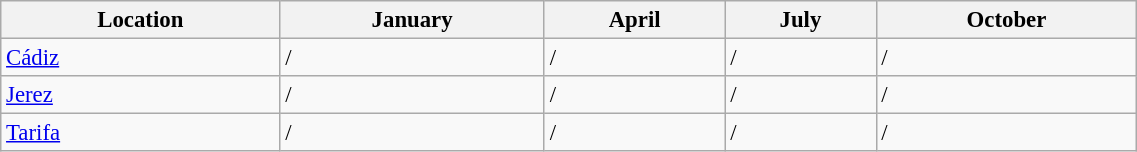<table class="wikitable sortable" style="width:60%; font-size:95%;">
<tr>
<th>Location</th>
<th>January</th>
<th>April</th>
<th>July</th>
<th>October</th>
</tr>
<tr>
<td><a href='#'>Cádiz</a></td>
<td>/ </td>
<td>/ </td>
<td>/ </td>
<td>/ </td>
</tr>
<tr>
<td><a href='#'>Jerez</a></td>
<td>/ </td>
<td>/ </td>
<td>/ </td>
<td>/ </td>
</tr>
<tr>
<td><a href='#'>Tarifa</a></td>
<td>/ </td>
<td>/ </td>
<td>/ </td>
<td>/ </td>
</tr>
</table>
